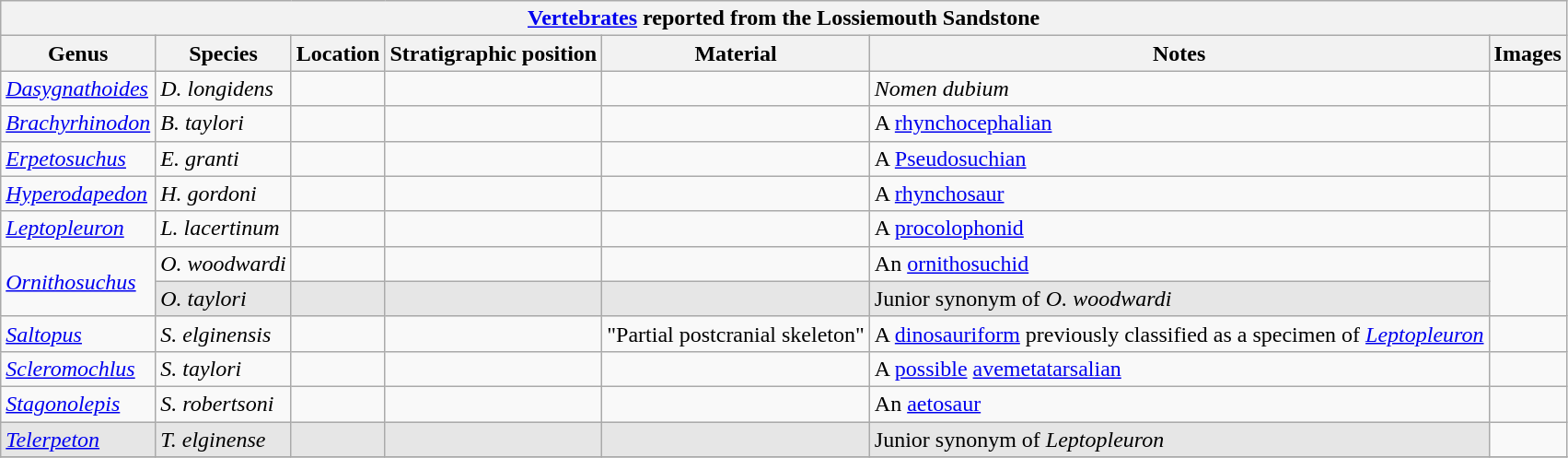<table class="wikitable" align="center">
<tr>
<th colspan="7" align="center"><strong><a href='#'>Vertebrates</a> reported from the Lossiemouth Sandstone</strong></th>
</tr>
<tr>
<th>Genus</th>
<th>Species</th>
<th>Location</th>
<th>Stratigraphic position</th>
<th>Material</th>
<th>Notes</th>
<th>Images</th>
</tr>
<tr>
<td><em><a href='#'>Dasygnathoides</a></em></td>
<td><em>D. longidens</em></td>
<td></td>
<td></td>
<td></td>
<td><em>Nomen dubium</em></td>
<td></td>
</tr>
<tr>
<td><em><a href='#'>Brachyrhinodon</a></em></td>
<td><em>B. taylori</em></td>
<td></td>
<td></td>
<td></td>
<td>A <a href='#'>rhynchocephalian</a></td>
<td></td>
</tr>
<tr>
<td><em><a href='#'>Erpetosuchus</a></em></td>
<td><em>E. granti</em></td>
<td></td>
<td></td>
<td></td>
<td>A <a href='#'>Pseudosuchian</a></td>
<td></td>
</tr>
<tr>
<td><em><a href='#'>Hyperodapedon</a></em></td>
<td><em>H. gordoni</em></td>
<td></td>
<td></td>
<td></td>
<td>A <a href='#'>rhynchosaur</a></td>
<td></td>
</tr>
<tr>
<td><em><a href='#'>Leptopleuron</a></em></td>
<td><em>L. lacertinum</em></td>
<td></td>
<td></td>
<td></td>
<td>A <a href='#'>procolophonid</a></td>
<td></td>
</tr>
<tr>
<td rowspan="2"><em><a href='#'>Ornithosuchus</a></em></td>
<td><em>O. woodwardi</em></td>
<td></td>
<td></td>
<td></td>
<td>An <a href='#'>ornithosuchid</a></td>
<td rowspan=2></td>
</tr>
<tr>
<td style="background:#E6E6E6;"><em>O. taylori</em></td>
<td style="background:#E6E6E6;"></td>
<td style="background:#E6E6E6;"></td>
<td style="background:#E6E6E6;"></td>
<td style="background:#E6E6E6;">Junior synonym of <em>O. woodwardi</em></td>
</tr>
<tr>
<td><em><a href='#'>Saltopus</a></em></td>
<td><em>S. elginensis</em></td>
<td></td>
<td></td>
<td>"Partial postcranial skeleton"</td>
<td>A <a href='#'>dinosauriform</a> previously classified as a specimen of <em><a href='#'>Leptopleuron</a></em></td>
<td></td>
</tr>
<tr>
<td><em><a href='#'>Scleromochlus</a></em></td>
<td><em>S. taylori</em></td>
<td></td>
<td></td>
<td></td>
<td>A <a href='#'>possible</a> <a href='#'>avemetatarsalian</a></td>
<td></td>
</tr>
<tr>
<td><em><a href='#'>Stagonolepis</a></em></td>
<td><em>S. robertsoni</em></td>
<td></td>
<td></td>
<td></td>
<td>An <a href='#'>aetosaur</a></td>
<td></td>
</tr>
<tr>
<td style="background:#E6E6E6;"><em><a href='#'>Telerpeton</a></em></td>
<td style="background:#E6E6E6;"><em>T. elginense</em></td>
<td style="background:#E6E6E6;"></td>
<td style="background:#E6E6E6;"></td>
<td style="background:#E6E6E6;"></td>
<td style="background:#E6E6E6;">Junior synonym of <em>Leptopleuron</em></td>
<td></td>
</tr>
<tr>
</tr>
</table>
